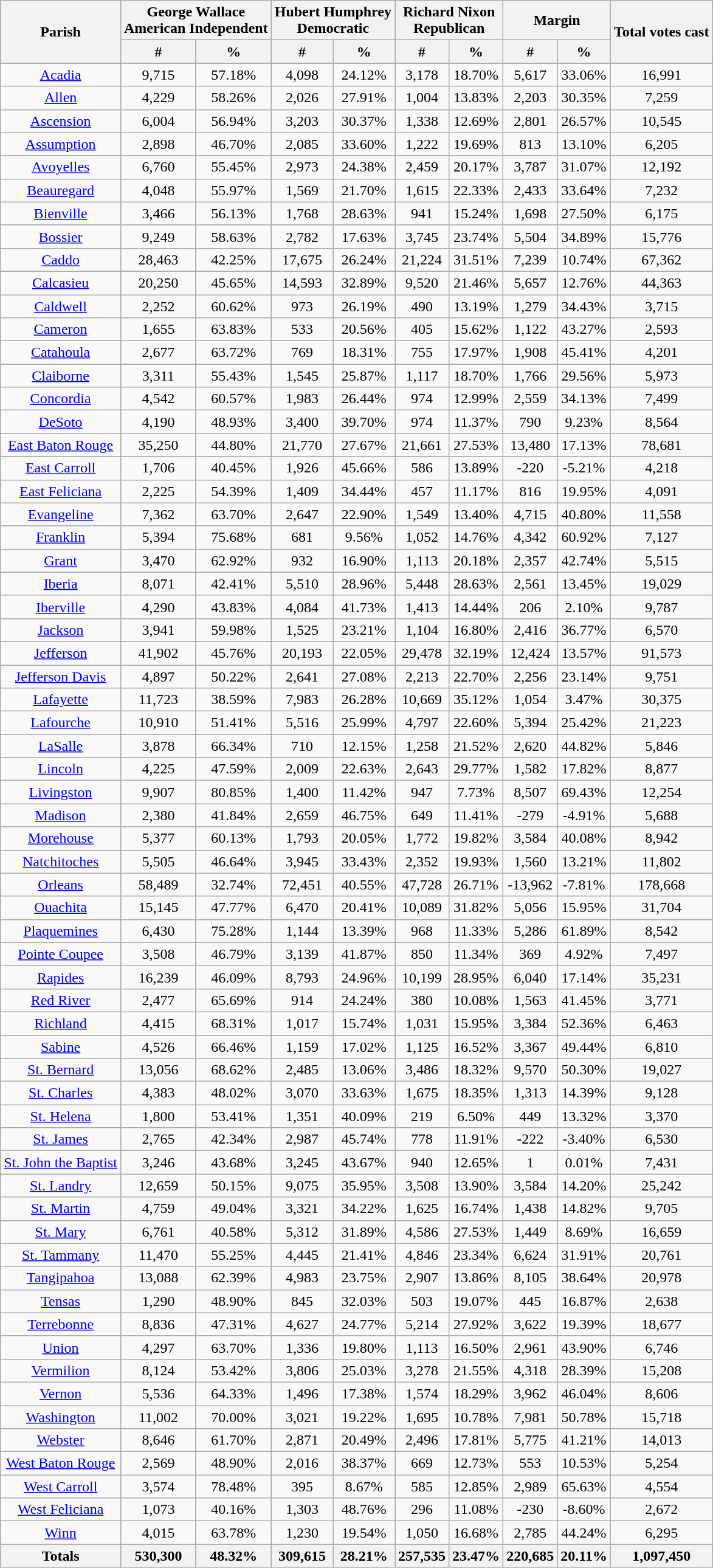<table class="wikitable sortable">
<tr>
<th rowspan="2">Parish</th>
<th colspan="2">George Wallace<br>American Independent</th>
<th colspan="2">Hubert Humphrey<br>Democratic</th>
<th colspan="2">Richard Nixon<br>Republican</th>
<th colspan="2">Margin</th>
<th rowspan="2">Total votes cast</th>
</tr>
<tr style="text-align:center;">
<th data-sort-type="number">#</th>
<th data-sort-type="number">%</th>
<th data-sort-type="number">#</th>
<th data-sort-type="number">%</th>
<th data-sort-type="number">#</th>
<th data-sort-type="number">%</th>
<th data-sort-type="number">#</th>
<th data-sort-type="number">%</th>
</tr>
<tr style="text-align:center;">
<td><a href='#'>Acadia</a></td>
<td>9,715</td>
<td>57.18%</td>
<td>4,098</td>
<td>24.12%</td>
<td>3,178</td>
<td>18.70%</td>
<td>5,617</td>
<td>33.06%</td>
<td>16,991</td>
</tr>
<tr style="text-align:center;">
<td><a href='#'>Allen</a></td>
<td>4,229</td>
<td>58.26%</td>
<td>2,026</td>
<td>27.91%</td>
<td>1,004</td>
<td>13.83%</td>
<td>2,203</td>
<td>30.35%</td>
<td>7,259</td>
</tr>
<tr style="text-align:center;">
<td><a href='#'>Ascension</a></td>
<td>6,004</td>
<td>56.94%</td>
<td>3,203</td>
<td>30.37%</td>
<td>1,338</td>
<td>12.69%</td>
<td>2,801</td>
<td>26.57%</td>
<td>10,545</td>
</tr>
<tr style="text-align:center;">
<td><a href='#'>Assumption</a></td>
<td>2,898</td>
<td>46.70%</td>
<td>2,085</td>
<td>33.60%</td>
<td>1,222</td>
<td>19.69%</td>
<td>813</td>
<td>13.10%</td>
<td>6,205</td>
</tr>
<tr style="text-align:center;">
<td><a href='#'>Avoyelles</a></td>
<td>6,760</td>
<td>55.45%</td>
<td>2,973</td>
<td>24.38%</td>
<td>2,459</td>
<td>20.17%</td>
<td>3,787</td>
<td>31.07%</td>
<td>12,192</td>
</tr>
<tr style="text-align:center;">
<td><a href='#'>Beauregard</a></td>
<td>4,048</td>
<td>55.97%</td>
<td>1,569</td>
<td>21.70%</td>
<td>1,615</td>
<td>22.33%</td>
<td>2,433</td>
<td>33.64%</td>
<td>7,232</td>
</tr>
<tr style="text-align:center;">
<td><a href='#'>Bienville</a></td>
<td>3,466</td>
<td>56.13%</td>
<td>1,768</td>
<td>28.63%</td>
<td>941</td>
<td>15.24%</td>
<td>1,698</td>
<td>27.50%</td>
<td>6,175</td>
</tr>
<tr style="text-align:center;">
<td><a href='#'>Bossier</a></td>
<td>9,249</td>
<td>58.63%</td>
<td>2,782</td>
<td>17.63%</td>
<td>3,745</td>
<td>23.74%</td>
<td>5,504</td>
<td>34.89%</td>
<td>15,776</td>
</tr>
<tr style="text-align:center;">
<td><a href='#'>Caddo</a></td>
<td>28,463</td>
<td>42.25%</td>
<td>17,675</td>
<td>26.24%</td>
<td>21,224</td>
<td>31.51%</td>
<td>7,239</td>
<td>10.74%</td>
<td>67,362</td>
</tr>
<tr style="text-align:center;">
<td><a href='#'>Calcasieu</a></td>
<td>20,250</td>
<td>45.65%</td>
<td>14,593</td>
<td>32.89%</td>
<td>9,520</td>
<td>21.46%</td>
<td>5,657</td>
<td>12.76%</td>
<td>44,363</td>
</tr>
<tr style="text-align:center;">
<td><a href='#'>Caldwell</a></td>
<td>2,252</td>
<td>60.62%</td>
<td>973</td>
<td>26.19%</td>
<td>490</td>
<td>13.19%</td>
<td>1,279</td>
<td>34.43%</td>
<td>3,715</td>
</tr>
<tr style="text-align:center;">
<td><a href='#'>Cameron</a></td>
<td>1,655</td>
<td>63.83%</td>
<td>533</td>
<td>20.56%</td>
<td>405</td>
<td>15.62%</td>
<td>1,122</td>
<td>43.27%</td>
<td>2,593</td>
</tr>
<tr style="text-align:center;">
<td><a href='#'>Catahoula</a></td>
<td>2,677</td>
<td>63.72%</td>
<td>769</td>
<td>18.31%</td>
<td>755</td>
<td>17.97%</td>
<td>1,908</td>
<td>45.41%</td>
<td>4,201</td>
</tr>
<tr style="text-align:center;">
<td><a href='#'>Claiborne</a></td>
<td>3,311</td>
<td>55.43%</td>
<td>1,545</td>
<td>25.87%</td>
<td>1,117</td>
<td>18.70%</td>
<td>1,766</td>
<td>29.56%</td>
<td>5,973</td>
</tr>
<tr style="text-align:center;">
<td><a href='#'>Concordia</a></td>
<td>4,542</td>
<td>60.57%</td>
<td>1,983</td>
<td>26.44%</td>
<td>974</td>
<td>12.99%</td>
<td>2,559</td>
<td>34.13%</td>
<td>7,499</td>
</tr>
<tr style="text-align:center;">
<td><a href='#'>DeSoto</a></td>
<td>4,190</td>
<td>48.93%</td>
<td>3,400</td>
<td>39.70%</td>
<td>974</td>
<td>11.37%</td>
<td>790</td>
<td>9.23%</td>
<td>8,564</td>
</tr>
<tr style="text-align:center;">
<td><a href='#'>East Baton Rouge</a></td>
<td>35,250</td>
<td>44.80%</td>
<td>21,770</td>
<td>27.67%</td>
<td>21,661</td>
<td>27.53%</td>
<td>13,480</td>
<td>17.13%</td>
<td>78,681</td>
</tr>
<tr style="text-align:center;">
<td><a href='#'>East Carroll</a></td>
<td>1,706</td>
<td>40.45%</td>
<td>1,926</td>
<td>45.66%</td>
<td>586</td>
<td>13.89%</td>
<td>-220</td>
<td>-5.21%</td>
<td>4,218</td>
</tr>
<tr style="text-align:center;">
<td><a href='#'>East Feliciana</a></td>
<td>2,225</td>
<td>54.39%</td>
<td>1,409</td>
<td>34.44%</td>
<td>457</td>
<td>11.17%</td>
<td>816</td>
<td>19.95%</td>
<td>4,091</td>
</tr>
<tr style="text-align:center;">
<td><a href='#'>Evangeline</a></td>
<td>7,362</td>
<td>63.70%</td>
<td>2,647</td>
<td>22.90%</td>
<td>1,549</td>
<td>13.40%</td>
<td>4,715</td>
<td>40.80%</td>
<td>11,558</td>
</tr>
<tr style="text-align:center;">
<td><a href='#'>Franklin</a></td>
<td>5,394</td>
<td>75.68%</td>
<td>681</td>
<td>9.56%</td>
<td>1,052</td>
<td>14.76%</td>
<td>4,342</td>
<td>60.92%</td>
<td>7,127</td>
</tr>
<tr style="text-align:center;">
<td><a href='#'>Grant</a></td>
<td>3,470</td>
<td>62.92%</td>
<td>932</td>
<td>16.90%</td>
<td>1,113</td>
<td>20.18%</td>
<td>2,357</td>
<td>42.74%</td>
<td>5,515</td>
</tr>
<tr style="text-align:center;">
<td><a href='#'>Iberia</a></td>
<td>8,071</td>
<td>42.41%</td>
<td>5,510</td>
<td>28.96%</td>
<td>5,448</td>
<td>28.63%</td>
<td>2,561</td>
<td>13.45%</td>
<td>19,029</td>
</tr>
<tr style="text-align:center;">
<td><a href='#'>Iberville</a></td>
<td>4,290</td>
<td>43.83%</td>
<td>4,084</td>
<td>41.73%</td>
<td>1,413</td>
<td>14.44%</td>
<td>206</td>
<td>2.10%</td>
<td>9,787</td>
</tr>
<tr style="text-align:center;">
<td><a href='#'>Jackson</a></td>
<td>3,941</td>
<td>59.98%</td>
<td>1,525</td>
<td>23.21%</td>
<td>1,104</td>
<td>16.80%</td>
<td>2,416</td>
<td>36.77%</td>
<td>6,570</td>
</tr>
<tr style="text-align:center;">
<td><a href='#'>Jefferson</a></td>
<td>41,902</td>
<td>45.76%</td>
<td>20,193</td>
<td>22.05%</td>
<td>29,478</td>
<td>32.19%</td>
<td>12,424</td>
<td>13.57%</td>
<td>91,573</td>
</tr>
<tr style="text-align:center;">
<td><a href='#'>Jefferson Davis</a></td>
<td>4,897</td>
<td>50.22%</td>
<td>2,641</td>
<td>27.08%</td>
<td>2,213</td>
<td>22.70%</td>
<td>2,256</td>
<td>23.14%</td>
<td>9,751</td>
</tr>
<tr style="text-align:center;">
<td><a href='#'>Lafayette</a></td>
<td>11,723</td>
<td>38.59%</td>
<td>7,983</td>
<td>26.28%</td>
<td>10,669</td>
<td>35.12%</td>
<td>1,054</td>
<td>3.47%</td>
<td>30,375</td>
</tr>
<tr style="text-align:center;">
<td><a href='#'>Lafourche</a></td>
<td>10,910</td>
<td>51.41%</td>
<td>5,516</td>
<td>25.99%</td>
<td>4,797</td>
<td>22.60%</td>
<td>5,394</td>
<td>25.42%</td>
<td>21,223</td>
</tr>
<tr style="text-align:center;">
<td><a href='#'>LaSalle</a></td>
<td>3,878</td>
<td>66.34%</td>
<td>710</td>
<td>12.15%</td>
<td>1,258</td>
<td>21.52%</td>
<td>2,620</td>
<td>44.82%</td>
<td>5,846</td>
</tr>
<tr style="text-align:center;">
<td><a href='#'>Lincoln</a></td>
<td>4,225</td>
<td>47.59%</td>
<td>2,009</td>
<td>22.63%</td>
<td>2,643</td>
<td>29.77%</td>
<td>1,582</td>
<td>17.82%</td>
<td>8,877</td>
</tr>
<tr style="text-align:center;">
<td><a href='#'>Livingston</a></td>
<td>9,907</td>
<td>80.85%</td>
<td>1,400</td>
<td>11.42%</td>
<td>947</td>
<td>7.73%</td>
<td>8,507</td>
<td>69.43%</td>
<td>12,254</td>
</tr>
<tr style="text-align:center;">
<td><a href='#'>Madison</a></td>
<td>2,380</td>
<td>41.84%</td>
<td>2,659</td>
<td>46.75%</td>
<td>649</td>
<td>11.41%</td>
<td>-279</td>
<td>-4.91%</td>
<td>5,688</td>
</tr>
<tr style="text-align:center;">
<td><a href='#'>Morehouse</a></td>
<td>5,377</td>
<td>60.13%</td>
<td>1,793</td>
<td>20.05%</td>
<td>1,772</td>
<td>19.82%</td>
<td>3,584</td>
<td>40.08%</td>
<td>8,942</td>
</tr>
<tr style="text-align:center;">
<td><a href='#'>Natchitoches</a></td>
<td>5,505</td>
<td>46.64%</td>
<td>3,945</td>
<td>33.43%</td>
<td>2,352</td>
<td>19.93%</td>
<td>1,560</td>
<td>13.21%</td>
<td>11,802</td>
</tr>
<tr style="text-align:center;">
<td><a href='#'>Orleans</a></td>
<td>58,489</td>
<td>32.74%</td>
<td>72,451</td>
<td>40.55%</td>
<td>47,728</td>
<td>26.71%</td>
<td>-13,962</td>
<td>-7.81%</td>
<td>178,668</td>
</tr>
<tr style="text-align:center;">
<td><a href='#'>Ouachita</a></td>
<td>15,145</td>
<td>47.77%</td>
<td>6,470</td>
<td>20.41%</td>
<td>10,089</td>
<td>31.82%</td>
<td>5,056</td>
<td>15.95%</td>
<td>31,704</td>
</tr>
<tr style="text-align:center;">
<td><a href='#'>Plaquemines</a></td>
<td>6,430</td>
<td>75.28%</td>
<td>1,144</td>
<td>13.39%</td>
<td>968</td>
<td>11.33%</td>
<td>5,286</td>
<td>61.89%</td>
<td>8,542</td>
</tr>
<tr style="text-align:center;">
<td><a href='#'>Pointe Coupee</a></td>
<td>3,508</td>
<td>46.79%</td>
<td>3,139</td>
<td>41.87%</td>
<td>850</td>
<td>11.34%</td>
<td>369</td>
<td>4.92%</td>
<td>7,497</td>
</tr>
<tr style="text-align:center;">
<td><a href='#'>Rapides</a></td>
<td>16,239</td>
<td>46.09%</td>
<td>8,793</td>
<td>24.96%</td>
<td>10,199</td>
<td>28.95%</td>
<td>6,040</td>
<td>17.14%</td>
<td>35,231</td>
</tr>
<tr style="text-align:center;">
<td><a href='#'>Red River</a></td>
<td>2,477</td>
<td>65.69%</td>
<td>914</td>
<td>24.24%</td>
<td>380</td>
<td>10.08%</td>
<td>1,563</td>
<td>41.45%</td>
<td>3,771</td>
</tr>
<tr style="text-align:center;">
<td><a href='#'>Richland</a></td>
<td>4,415</td>
<td>68.31%</td>
<td>1,017</td>
<td>15.74%</td>
<td>1,031</td>
<td>15.95%</td>
<td>3,384</td>
<td>52.36%</td>
<td>6,463</td>
</tr>
<tr style="text-align:center;">
<td><a href='#'>Sabine</a></td>
<td>4,526</td>
<td>66.46%</td>
<td>1,159</td>
<td>17.02%</td>
<td>1,125</td>
<td>16.52%</td>
<td>3,367</td>
<td>49.44%</td>
<td>6,810</td>
</tr>
<tr style="text-align:center;">
<td><a href='#'>St. Bernard</a></td>
<td>13,056</td>
<td>68.62%</td>
<td>2,485</td>
<td>13.06%</td>
<td>3,486</td>
<td>18.32%</td>
<td>9,570</td>
<td>50.30%</td>
<td>19,027</td>
</tr>
<tr style="text-align:center;">
<td><a href='#'>St. Charles</a></td>
<td>4,383</td>
<td>48.02%</td>
<td>3,070</td>
<td>33.63%</td>
<td>1,675</td>
<td>18.35%</td>
<td>1,313</td>
<td>14.39%</td>
<td>9,128</td>
</tr>
<tr style="text-align:center;">
<td><a href='#'>St. Helena</a></td>
<td>1,800</td>
<td>53.41%</td>
<td>1,351</td>
<td>40.09%</td>
<td>219</td>
<td>6.50%</td>
<td>449</td>
<td>13.32%</td>
<td>3,370</td>
</tr>
<tr style="text-align:center;">
<td><a href='#'>St. James</a></td>
<td>2,765</td>
<td>42.34%</td>
<td>2,987</td>
<td>45.74%</td>
<td>778</td>
<td>11.91%</td>
<td>-222</td>
<td>-3.40%</td>
<td>6,530</td>
</tr>
<tr style="text-align:center;">
<td><a href='#'>St. John the Baptist</a></td>
<td>3,246</td>
<td>43.68%</td>
<td>3,245</td>
<td>43.67%</td>
<td>940</td>
<td>12.65%</td>
<td>1</td>
<td>0.01%</td>
<td>7,431</td>
</tr>
<tr style="text-align:center;">
<td><a href='#'>St. Landry</a></td>
<td>12,659</td>
<td>50.15%</td>
<td>9,075</td>
<td>35.95%</td>
<td>3,508</td>
<td>13.90%</td>
<td>3,584</td>
<td>14.20%</td>
<td>25,242</td>
</tr>
<tr style="text-align:center;">
<td><a href='#'>St. Martin</a></td>
<td>4,759</td>
<td>49.04%</td>
<td>3,321</td>
<td>34.22%</td>
<td>1,625</td>
<td>16.74%</td>
<td>1,438</td>
<td>14.82%</td>
<td>9,705</td>
</tr>
<tr style="text-align:center;">
<td><a href='#'>St. Mary</a></td>
<td>6,761</td>
<td>40.58%</td>
<td>5,312</td>
<td>31.89%</td>
<td>4,586</td>
<td>27.53%</td>
<td>1,449</td>
<td>8.69%</td>
<td>16,659</td>
</tr>
<tr style="text-align:center;">
<td><a href='#'>St. Tammany</a></td>
<td>11,470</td>
<td>55.25%</td>
<td>4,445</td>
<td>21.41%</td>
<td>4,846</td>
<td>23.34%</td>
<td>6,624</td>
<td>31.91%</td>
<td>20,761</td>
</tr>
<tr style="text-align:center;">
<td><a href='#'>Tangipahoa</a></td>
<td>13,088</td>
<td>62.39%</td>
<td>4,983</td>
<td>23.75%</td>
<td>2,907</td>
<td>13.86%</td>
<td>8,105</td>
<td>38.64%</td>
<td>20,978</td>
</tr>
<tr style="text-align:center;">
<td><a href='#'>Tensas</a></td>
<td>1,290</td>
<td>48.90%</td>
<td>845</td>
<td>32.03%</td>
<td>503</td>
<td>19.07%</td>
<td>445</td>
<td>16.87%</td>
<td>2,638</td>
</tr>
<tr style="text-align:center;">
<td><a href='#'>Terrebonne</a></td>
<td>8,836</td>
<td>47.31%</td>
<td>4,627</td>
<td>24.77%</td>
<td>5,214</td>
<td>27.92%</td>
<td>3,622</td>
<td>19.39%</td>
<td>18,677</td>
</tr>
<tr style="text-align:center;">
<td><a href='#'>Union</a></td>
<td>4,297</td>
<td>63.70%</td>
<td>1,336</td>
<td>19.80%</td>
<td>1,113</td>
<td>16.50%</td>
<td>2,961</td>
<td>43.90%</td>
<td>6,746</td>
</tr>
<tr style="text-align:center;">
<td><a href='#'>Vermilion</a></td>
<td>8,124</td>
<td>53.42%</td>
<td>3,806</td>
<td>25.03%</td>
<td>3,278</td>
<td>21.55%</td>
<td>4,318</td>
<td>28.39%</td>
<td>15,208</td>
</tr>
<tr style="text-align:center;">
<td><a href='#'>Vernon</a></td>
<td>5,536</td>
<td>64.33%</td>
<td>1,496</td>
<td>17.38%</td>
<td>1,574</td>
<td>18.29%</td>
<td>3,962</td>
<td>46.04%</td>
<td>8,606</td>
</tr>
<tr style="text-align:center;">
<td><a href='#'>Washington</a></td>
<td>11,002</td>
<td>70.00%</td>
<td>3,021</td>
<td>19.22%</td>
<td>1,695</td>
<td>10.78%</td>
<td>7,981</td>
<td>50.78%</td>
<td>15,718</td>
</tr>
<tr style="text-align:center;">
<td><a href='#'>Webster</a></td>
<td>8,646</td>
<td>61.70%</td>
<td>2,871</td>
<td>20.49%</td>
<td>2,496</td>
<td>17.81%</td>
<td>5,775</td>
<td>41.21%</td>
<td>14,013</td>
</tr>
<tr style="text-align:center;">
<td><a href='#'>West Baton Rouge</a></td>
<td>2,569</td>
<td>48.90%</td>
<td>2,016</td>
<td>38.37%</td>
<td>669</td>
<td>12.73%</td>
<td>553</td>
<td>10.53%</td>
<td>5,254</td>
</tr>
<tr style="text-align:center;">
<td><a href='#'>West Carroll</a></td>
<td>3,574</td>
<td>78.48%</td>
<td>395</td>
<td>8.67%</td>
<td>585</td>
<td>12.85%</td>
<td>2,989</td>
<td>65.63%</td>
<td>4,554</td>
</tr>
<tr style="text-align:center;">
<td><a href='#'>West Feliciana</a></td>
<td>1,073</td>
<td>40.16%</td>
<td>1,303</td>
<td>48.76%</td>
<td>296</td>
<td>11.08%</td>
<td>-230</td>
<td>-8.60%</td>
<td>2,672</td>
</tr>
<tr style="text-align:center;">
<td><a href='#'>Winn</a></td>
<td>4,015</td>
<td>63.78%</td>
<td>1,230</td>
<td>19.54%</td>
<td>1,050</td>
<td>16.68%</td>
<td>2,785</td>
<td>44.24%</td>
<td>6,295</td>
</tr>
<tr style="text-align:center;">
<th>Totals</th>
<th>530,300</th>
<th>48.32%</th>
<th>309,615</th>
<th>28.21%</th>
<th>257,535</th>
<th>23.47%</th>
<th>220,685</th>
<th>20.11%</th>
<th>1,097,450</th>
</tr>
</table>
